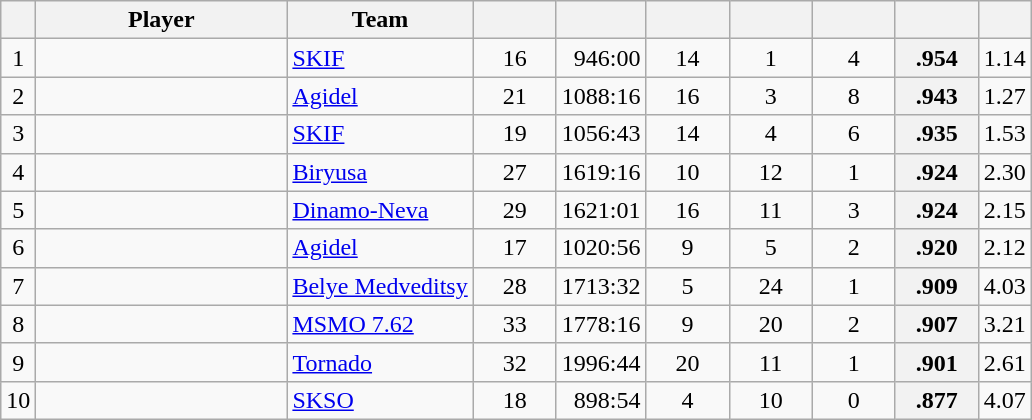<table class="wikitable sortable" style="text-align: center">
<tr>
<th></th>
<th style="width: 10em;">Player</th>
<th>Team</th>
<th style="width: 3em;"></th>
<th style="width: 3em;"></th>
<th style="width: 3em;"></th>
<th style="width: 3em;"></th>
<th style="width: 3em;"></th>
<th style="width: 3em;"></th>
<th></th>
</tr>
<tr>
<td>1</td>
<td style="text-align:left;"></td>
<td style="text-align:left;"><a href='#'>SKIF</a></td>
<td>16</td>
<td style="text-align:right;">946:00</td>
<td>14</td>
<td>1</td>
<td>4</td>
<th>.954</th>
<td>1.14</td>
</tr>
<tr>
<td>2</td>
<td style="text-align:left;"></td>
<td style="text-align:left;"><a href='#'>Agidel</a></td>
<td>21</td>
<td style="text-align:right;">1088:16</td>
<td>16</td>
<td>3</td>
<td>8</td>
<th>.943</th>
<td>1.27</td>
</tr>
<tr>
<td>3</td>
<td style="text-align:left;"></td>
<td style="text-align:left;"><a href='#'>SKIF</a></td>
<td>19</td>
<td style="text-align:right;">1056:43</td>
<td>14</td>
<td>4</td>
<td>6</td>
<th>.935</th>
<td>1.53</td>
</tr>
<tr>
<td>4</td>
<td style="text-align:left;"></td>
<td style="text-align:left;"><a href='#'>Biryusa</a></td>
<td>27</td>
<td style="text-align:right;">1619:16</td>
<td>10</td>
<td>12</td>
<td>1</td>
<th>.924</th>
<td>2.30</td>
</tr>
<tr>
<td>5</td>
<td style="text-align:left;"></td>
<td style="text-align:left;"><a href='#'>Dinamo-Neva</a></td>
<td>29</td>
<td style="text-align:right;">1621:01</td>
<td>16</td>
<td>11</td>
<td>3</td>
<th>.924</th>
<td>2.15</td>
</tr>
<tr>
<td>6</td>
<td style="text-align:left;"></td>
<td style="text-align:left;"><a href='#'>Agidel</a></td>
<td>17</td>
<td style="text-align:right;">1020:56</td>
<td>9</td>
<td>5</td>
<td>2</td>
<th>.920</th>
<td>2.12</td>
</tr>
<tr>
<td>7</td>
<td style="text-align:left;"></td>
<td style="text-align:left;"><a href='#'>Belye Medveditsy</a></td>
<td>28</td>
<td style="text-align:right;">1713:32</td>
<td>5</td>
<td>24</td>
<td>1</td>
<th>.909</th>
<td>4.03</td>
</tr>
<tr>
<td>8</td>
<td style="text-align:left;"></td>
<td style="text-align:left;"><a href='#'>MSMO 7.62</a></td>
<td>33</td>
<td style="text-align:right;">1778:16</td>
<td>9</td>
<td>20</td>
<td>2</td>
<th>.907</th>
<td>3.21</td>
</tr>
<tr>
<td>9</td>
<td style="text-align:left;"></td>
<td style="text-align:left;"><a href='#'>Tornado</a></td>
<td>32</td>
<td style="text-align:right;">1996:44</td>
<td>20</td>
<td>11</td>
<td>1</td>
<th>.901</th>
<td>2.61</td>
</tr>
<tr>
<td>10</td>
<td style="text-align:left;"></td>
<td style="text-align:left;"><a href='#'>SKSO</a></td>
<td>18</td>
<td style="text-align:right;">898:54</td>
<td>4</td>
<td>10</td>
<td>0</td>
<th>.877</th>
<td>4.07</td>
</tr>
</table>
